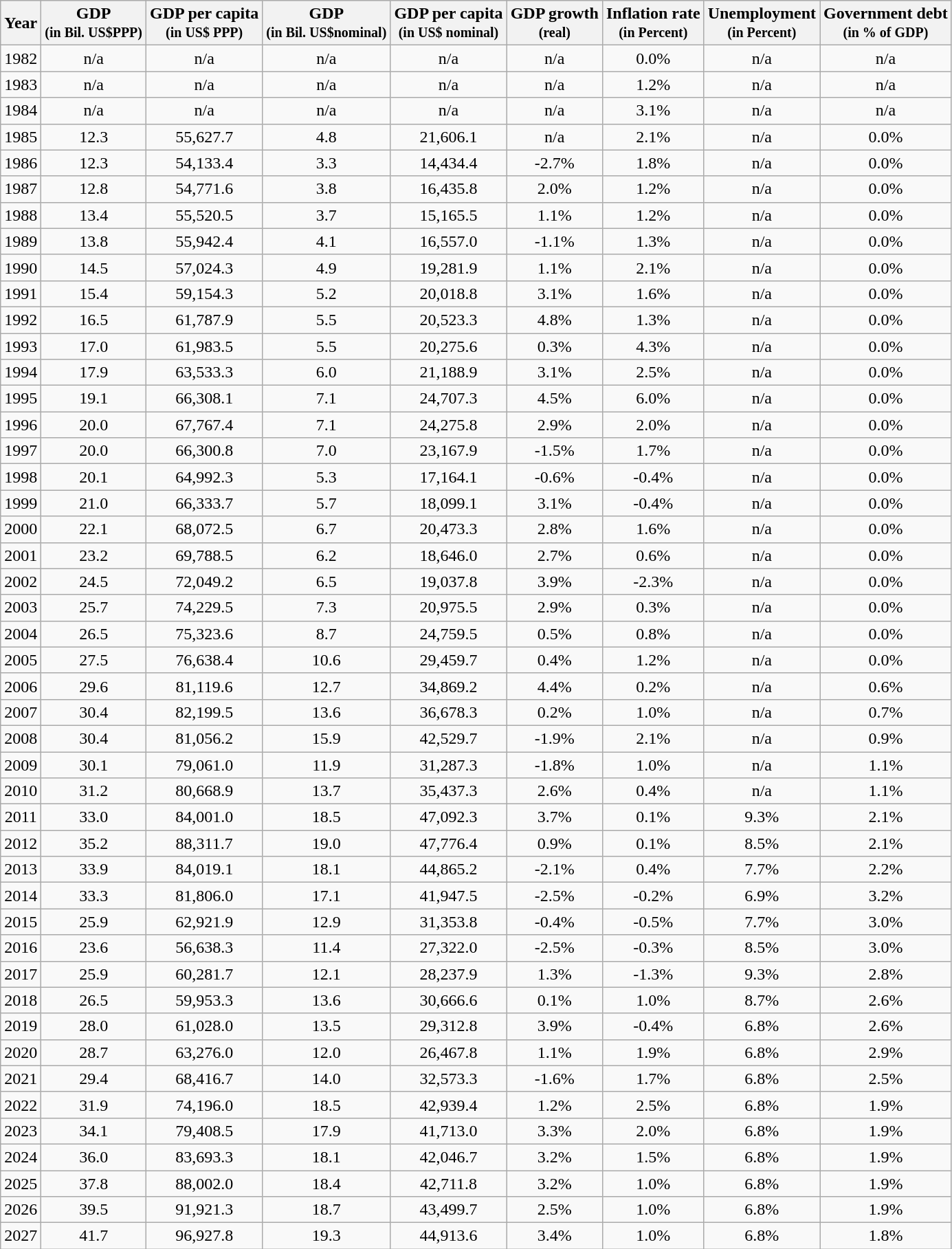<table class="wikitable" style="text-align:center;">
<tr>
<th>Year</th>
<th>GDP<br><small>(in Bil. US$PPP)</small></th>
<th>GDP per capita<br><small>(in US$ PPP)</small></th>
<th>GDP<br><small>(in Bil. US$nominal)</small></th>
<th>GDP per capita<br><small>(in US$ nominal)</small></th>
<th>GDP growth<br><small>(real)</small></th>
<th>Inflation rate<br><small>(in Percent)</small></th>
<th>Unemployment<br><small>(in Percent)</small></th>
<th>Government debt<br><small>(in % of GDP)</small></th>
</tr>
<tr>
<td>1982</td>
<td>n/a</td>
<td>n/a</td>
<td>n/a</td>
<td>n/a</td>
<td>n/a</td>
<td>0.0%</td>
<td>n/a</td>
<td>n/a</td>
</tr>
<tr>
<td>1983</td>
<td>n/a</td>
<td>n/a</td>
<td>n/a</td>
<td>n/a</td>
<td>n/a</td>
<td>1.2%</td>
<td>n/a</td>
<td>n/a</td>
</tr>
<tr>
<td>1984</td>
<td>n/a</td>
<td>n/a</td>
<td>n/a</td>
<td>n/a</td>
<td>n/a</td>
<td>3.1%</td>
<td>n/a</td>
<td>n/a</td>
</tr>
<tr>
<td>1985</td>
<td>12.3</td>
<td>55,627.7</td>
<td>4.8</td>
<td>21,606.1</td>
<td>n/a</td>
<td>2.1%</td>
<td>n/a</td>
<td>0.0%</td>
</tr>
<tr>
<td>1986</td>
<td>12.3</td>
<td>54,133.4</td>
<td>3.3</td>
<td>14,434.4</td>
<td>-2.7%</td>
<td>1.8%</td>
<td>n/a</td>
<td>0.0%</td>
</tr>
<tr>
<td>1987</td>
<td>12.8</td>
<td>54,771.6</td>
<td>3.8</td>
<td>16,435.8</td>
<td>2.0%</td>
<td>1.2%</td>
<td>n/a</td>
<td>0.0%</td>
</tr>
<tr>
<td>1988</td>
<td>13.4</td>
<td>55,520.5</td>
<td>3.7</td>
<td>15,165.5</td>
<td>1.1%</td>
<td>1.2%</td>
<td>n/a</td>
<td>0.0%</td>
</tr>
<tr>
<td>1989</td>
<td>13.8</td>
<td>55,942.4</td>
<td>4.1</td>
<td>16,557.0</td>
<td>-1.1%</td>
<td>1.3%</td>
<td>n/a</td>
<td>0.0%</td>
</tr>
<tr>
<td>1990</td>
<td>14.5</td>
<td>57,024.3</td>
<td>4.9</td>
<td>19,281.9</td>
<td>1.1%</td>
<td>2.1%</td>
<td>n/a</td>
<td>0.0%</td>
</tr>
<tr>
<td>1991</td>
<td>15.4</td>
<td>59,154.3</td>
<td>5.2</td>
<td>20,018.8</td>
<td>3.1%</td>
<td>1.6%</td>
<td>n/a</td>
<td>0.0%</td>
</tr>
<tr>
<td>1992</td>
<td>16.5</td>
<td>61,787.9</td>
<td>5.5</td>
<td>20,523.3</td>
<td>4.8%</td>
<td>1.3%</td>
<td>n/a</td>
<td>0.0%</td>
</tr>
<tr>
<td>1993</td>
<td>17.0</td>
<td>61,983.5</td>
<td>5.5</td>
<td>20,275.6</td>
<td>0.3%</td>
<td>4.3%</td>
<td>n/a</td>
<td>0.0%</td>
</tr>
<tr>
<td>1994</td>
<td>17.9</td>
<td>63,533.3</td>
<td>6.0</td>
<td>21,188.9</td>
<td>3.1%</td>
<td>2.5%</td>
<td>n/a</td>
<td>0.0%</td>
</tr>
<tr>
<td>1995</td>
<td>19.1</td>
<td>66,308.1</td>
<td>7.1</td>
<td>24,707.3</td>
<td>4.5%</td>
<td>6.0%</td>
<td>n/a</td>
<td>0.0%</td>
</tr>
<tr>
<td>1996</td>
<td>20.0</td>
<td>67,767.4</td>
<td>7.1</td>
<td>24,275.8</td>
<td>2.9%</td>
<td>2.0%</td>
<td>n/a</td>
<td>0.0%</td>
</tr>
<tr>
<td>1997</td>
<td>20.0</td>
<td>66,300.8</td>
<td>7.0</td>
<td>23,167.9</td>
<td>-1.5%</td>
<td>1.7%</td>
<td>n/a</td>
<td>0.0%</td>
</tr>
<tr>
<td>1998</td>
<td>20.1</td>
<td>64,992.3</td>
<td>5.3</td>
<td>17,164.1</td>
<td>-0.6%</td>
<td>-0.4%</td>
<td>n/a</td>
<td>0.0%</td>
</tr>
<tr>
<td>1999</td>
<td>21.0</td>
<td>66,333.7</td>
<td>5.7</td>
<td>18,099.1</td>
<td>3.1%</td>
<td>-0.4%</td>
<td>n/a</td>
<td>0.0%</td>
</tr>
<tr>
<td>2000</td>
<td>22.1</td>
<td>68,072.5</td>
<td>6.7</td>
<td>20,473.3</td>
<td>2.8%</td>
<td>1.6%</td>
<td>n/a</td>
<td>0.0%</td>
</tr>
<tr>
<td>2001</td>
<td>23.2</td>
<td>69,788.5</td>
<td>6.2</td>
<td>18,646.0</td>
<td>2.7%</td>
<td>0.6%</td>
<td>n/a</td>
<td>0.0%</td>
</tr>
<tr>
<td>2002</td>
<td>24.5</td>
<td>72,049.2</td>
<td>6.5</td>
<td>19,037.8</td>
<td>3.9%</td>
<td>-2.3%</td>
<td>n/a</td>
<td>0.0%</td>
</tr>
<tr>
<td>2003</td>
<td>25.7</td>
<td>74,229.5</td>
<td>7.3</td>
<td>20,975.5</td>
<td>2.9%</td>
<td>0.3%</td>
<td>n/a</td>
<td>0.0%</td>
</tr>
<tr>
<td>2004</td>
<td>26.5</td>
<td>75,323.6</td>
<td>8.7</td>
<td>24,759.5</td>
<td>0.5%</td>
<td>0.8%</td>
<td>n/a</td>
<td>0.0%</td>
</tr>
<tr>
<td>2005</td>
<td>27.5</td>
<td>76,638.4</td>
<td>10.6</td>
<td>29,459.7</td>
<td>0.4%</td>
<td>1.2%</td>
<td>n/a</td>
<td>0.0%</td>
</tr>
<tr>
<td>2006</td>
<td>29.6</td>
<td>81,119.6</td>
<td>12.7</td>
<td>34,869.2</td>
<td>4.4%</td>
<td>0.2%</td>
<td>n/a</td>
<td>0.6%</td>
</tr>
<tr>
<td>2007</td>
<td>30.4</td>
<td>82,199.5</td>
<td>13.6</td>
<td>36,678.3</td>
<td>0.2%</td>
<td>1.0%</td>
<td>n/a</td>
<td>0.7%</td>
</tr>
<tr>
<td>2008</td>
<td>30.4</td>
<td>81,056.2</td>
<td>15.9</td>
<td>42,529.7</td>
<td>-1.9%</td>
<td>2.1%</td>
<td>n/a</td>
<td>0.9%</td>
</tr>
<tr>
<td>2009</td>
<td>30.1</td>
<td>79,061.0</td>
<td>11.9</td>
<td>31,287.3</td>
<td>-1.8%</td>
<td>1.0%</td>
<td>n/a</td>
<td>1.1%</td>
</tr>
<tr>
<td>2010</td>
<td>31.2</td>
<td>80,668.9</td>
<td>13.7</td>
<td>35,437.3</td>
<td>2.6%</td>
<td>0.4%</td>
<td>n/a</td>
<td>1.1%</td>
</tr>
<tr>
<td>2011</td>
<td>33.0</td>
<td>84,001.0</td>
<td>18.5</td>
<td>47,092.3</td>
<td>3.7%</td>
<td>0.1%</td>
<td>9.3%</td>
<td>2.1%</td>
</tr>
<tr>
<td>2012</td>
<td>35.2</td>
<td>88,311.7</td>
<td>19.0</td>
<td>47,776.4</td>
<td>0.9%</td>
<td>0.1%</td>
<td>8.5%</td>
<td>2.1%</td>
</tr>
<tr>
<td>2013</td>
<td>33.9</td>
<td>84,019.1</td>
<td>18.1</td>
<td>44,865.2</td>
<td>-2.1%</td>
<td>0.4%</td>
<td>7.7%</td>
<td>2.2%</td>
</tr>
<tr>
<td>2014</td>
<td>33.3</td>
<td>81,806.0</td>
<td>17.1</td>
<td>41,947.5</td>
<td>-2.5%</td>
<td>-0.2%</td>
<td>6.9%</td>
<td>3.2%</td>
</tr>
<tr>
<td>2015</td>
<td>25.9</td>
<td>62,921.9</td>
<td>12.9</td>
<td>31,353.8</td>
<td>-0.4%</td>
<td>-0.5%</td>
<td>7.7%</td>
<td>3.0%</td>
</tr>
<tr>
<td>2016</td>
<td>23.6</td>
<td>56,638.3</td>
<td>11.4</td>
<td>27,322.0</td>
<td>-2.5%</td>
<td>-0.3%</td>
<td>8.5%</td>
<td>3.0%</td>
</tr>
<tr>
<td>2017</td>
<td>25.9</td>
<td>60,281.7</td>
<td>12.1</td>
<td>28,237.9</td>
<td>1.3%</td>
<td>-1.3%</td>
<td>9.3%</td>
<td>2.8%</td>
</tr>
<tr>
<td>2018</td>
<td>26.5</td>
<td>59,953.3</td>
<td>13.6</td>
<td>30,666.6</td>
<td>0.1%</td>
<td>1.0%</td>
<td>8.7%</td>
<td>2.6%</td>
</tr>
<tr>
<td>2019</td>
<td>28.0</td>
<td>61,028.0</td>
<td>13.5</td>
<td>29,312.8</td>
<td>3.9%</td>
<td>-0.4%</td>
<td>6.8%</td>
<td>2.6%</td>
</tr>
<tr>
<td>2020</td>
<td>28.7</td>
<td>63,276.0</td>
<td>12.0</td>
<td>26,467.8</td>
<td>1.1%</td>
<td>1.9%</td>
<td>6.8%</td>
<td>2.9%</td>
</tr>
<tr>
<td>2021</td>
<td>29.4</td>
<td>68,416.7</td>
<td>14.0</td>
<td>32,573.3</td>
<td>-1.6%</td>
<td>1.7%</td>
<td>6.8%</td>
<td>2.5%</td>
</tr>
<tr>
<td>2022</td>
<td>31.9</td>
<td>74,196.0</td>
<td>18.5</td>
<td>42,939.4</td>
<td>1.2%</td>
<td>2.5%</td>
<td>6.8%</td>
<td>1.9%</td>
</tr>
<tr>
<td>2023</td>
<td>34.1</td>
<td>79,408.5</td>
<td>17.9</td>
<td>41,713.0</td>
<td>3.3%</td>
<td>2.0%</td>
<td>6.8%</td>
<td>1.9%</td>
</tr>
<tr>
<td>2024</td>
<td>36.0</td>
<td>83,693.3</td>
<td>18.1</td>
<td>42,046.7</td>
<td>3.2%</td>
<td>1.5%</td>
<td>6.8%</td>
<td>1.9%</td>
</tr>
<tr>
<td>2025</td>
<td>37.8</td>
<td>88,002.0</td>
<td>18.4</td>
<td>42,711.8</td>
<td>3.2%</td>
<td>1.0%</td>
<td>6.8%</td>
<td>1.9%</td>
</tr>
<tr>
<td>2026</td>
<td>39.5</td>
<td>91,921.3</td>
<td>18.7</td>
<td>43,499.7</td>
<td>2.5%</td>
<td>1.0%</td>
<td>6.8%</td>
<td>1.9%</td>
</tr>
<tr>
<td>2027</td>
<td>41.7</td>
<td>96,927.8</td>
<td>19.3</td>
<td>44,913.6</td>
<td>3.4%</td>
<td>1.0%</td>
<td>6.8%</td>
<td>1.8%</td>
</tr>
</table>
